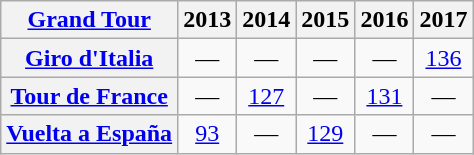<table class="wikitable plainrowheaders">
<tr>
<th scope="col"><a href='#'>Grand Tour</a></th>
<th scope="col">2013</th>
<th scope="col">2014</th>
<th scope="col">2015</th>
<th scope="col">2016</th>
<th scope="col">2017</th>
</tr>
<tr style="text-align:center;">
<th scope="row"> <a href='#'>Giro d'Italia</a></th>
<td>—</td>
<td>—</td>
<td>—</td>
<td>—</td>
<td style="text-align:center;"><a href='#'>136</a></td>
</tr>
<tr style="text-align:center;">
<th scope="row"> <a href='#'>Tour de France</a></th>
<td>—</td>
<td><a href='#'>127</a></td>
<td>—</td>
<td><a href='#'>131</a></td>
<td>—</td>
</tr>
<tr style="text-align:center;">
<th scope="row"> <a href='#'>Vuelta a España</a></th>
<td><a href='#'>93</a></td>
<td>—</td>
<td><a href='#'>129</a></td>
<td>—</td>
<td>—</td>
</tr>
</table>
